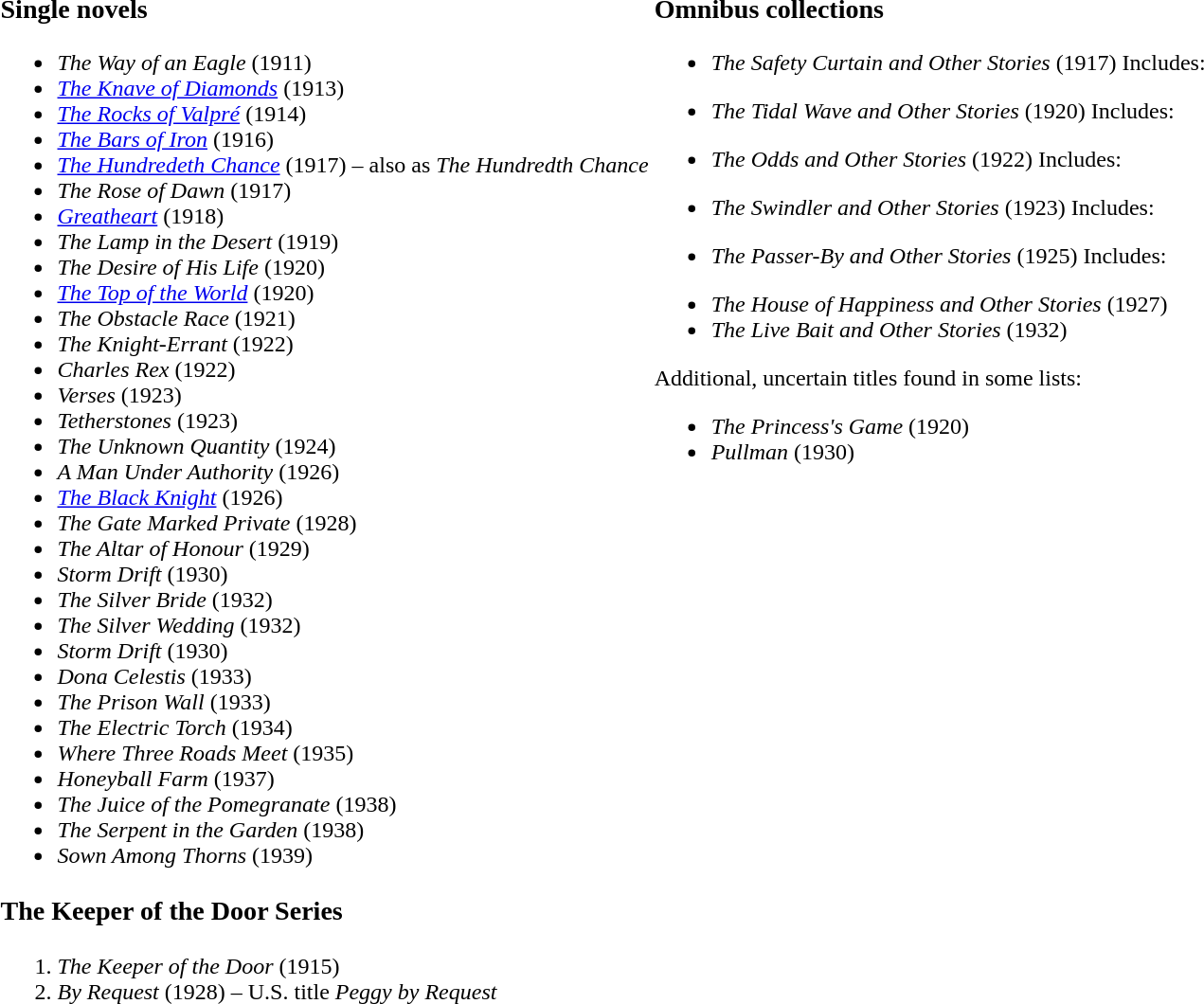<table>
<tr>
<td valign="top"><br><h3>Single novels</h3><ul><li><em>The Way of an Eagle</em> (1911)</li><li><em><a href='#'>The Knave of Diamonds</a></em> (1913)</li><li><em><a href='#'>The Rocks of Valpré</a></em> (1914)</li><li><em><a href='#'>The Bars of Iron</a></em> (1916)</li><li><em><a href='#'>The Hundredeth Chance</a></em> (1917) – also as <em>The Hundredth Chance</em></li><li><em>The Rose of Dawn</em> (1917)</li><li><em><a href='#'>Greatheart</a></em> (1918)</li><li><em>The Lamp in the Desert</em> (1919)</li><li><em>The Desire of His Life</em> (1920)</li><li><em><a href='#'>The Top of the World</a></em> (1920)</li><li><em>The Obstacle Race</em> (1921)</li><li><em>The Knight-Errant</em> (1922)</li><li><em>Charles Rex</em> (1922)</li><li><em>Verses</em> (1923)</li><li><em>Tetherstones</em> (1923)</li><li><em>The Unknown Quantity</em> (1924)</li><li><em>A Man Under Authority</em> (1926)</li><li><em><a href='#'>The Black Knight</a></em> (1926)</li><li><em>The Gate Marked Private</em> (1928)</li><li><em>The Altar of Honour</em> (1929)</li><li><em>Storm Drift</em> (1930)</li><li><em>The Silver Bride</em> (1932)</li><li><em>The Silver Wedding</em> (1932)</li><li><em>Storm Drift</em> (1930)</li><li><em>Dona Celestis</em> (1933)</li><li><em>The Prison Wall</em> (1933)</li><li><em>The Electric Torch</em> (1934)</li><li><em>Where Three Roads Meet</em> (1935)</li><li><em>Honeyball Farm</em> (1937)</li><li><em>The Juice of the Pomegranate</em> (1938)</li><li><em>The Serpent in the Garden</em> (1938)</li><li><em>Sown Among Thorns</em> (1939)</li></ul><h3>The Keeper of the Door Series</h3><ol><li><em>The Keeper of the Door</em> (1915)</li><li><em>By Request</em> (1928) – U.S. title <em>Peggy by Request</em></li></ol></td>
<td valign="top"><br><h3>Omnibus collections</h3><ul><li><em>The Safety Curtain and Other Stories</em> (1917) Includes:</li></ul><ul><li><em>The Tidal Wave and Other Stories</em> (1920) Includes:</li></ul><ul><li><em>The Odds and Other Stories</em> (1922) Includes:</li></ul><ul><li><em>The Swindler and Other Stories</em> (1923) Includes:</li></ul><ul><li><em>The Passer-By and Other Stories</em> (1925) Includes:</li></ul><ul><li><em>The House of Happiness and Other Stories</em> (1927)</li><li><em>The Live Bait and Other Stories</em> (1932)</li></ul>Additional, uncertain titles found in some lists:<ul><li><em>The Princess's Game</em> (1920)</li><li><em>Pullman</em> (1930)</li></ul></td>
</tr>
</table>
